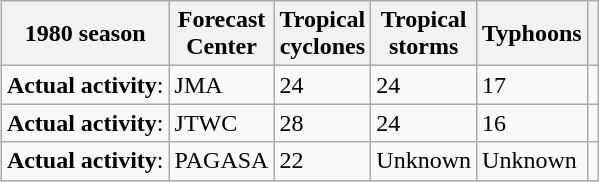<table class="wikitable" style="float:right">
<tr>
<th>1980 season</th>
<th>Forecast<br>Center</th>
<th>Tropical<br>cyclones</th>
<th>Tropical<br>storms</th>
<th>Typhoons</th>
<th></th>
</tr>
<tr>
<td><strong>Actual activity</strong>:</td>
<td>JMA</td>
<td>24</td>
<td>24</td>
<td>17</td>
<td></td>
</tr>
<tr>
<td><strong>Actual activity</strong>:</td>
<td>JTWC</td>
<td>28</td>
<td>24</td>
<td>16</td>
<td></td>
</tr>
<tr>
<td><strong>Actual activity</strong>:</td>
<td>PAGASA</td>
<td>22</td>
<td>Unknown</td>
<td>Unknown</td>
<td></td>
</tr>
</table>
